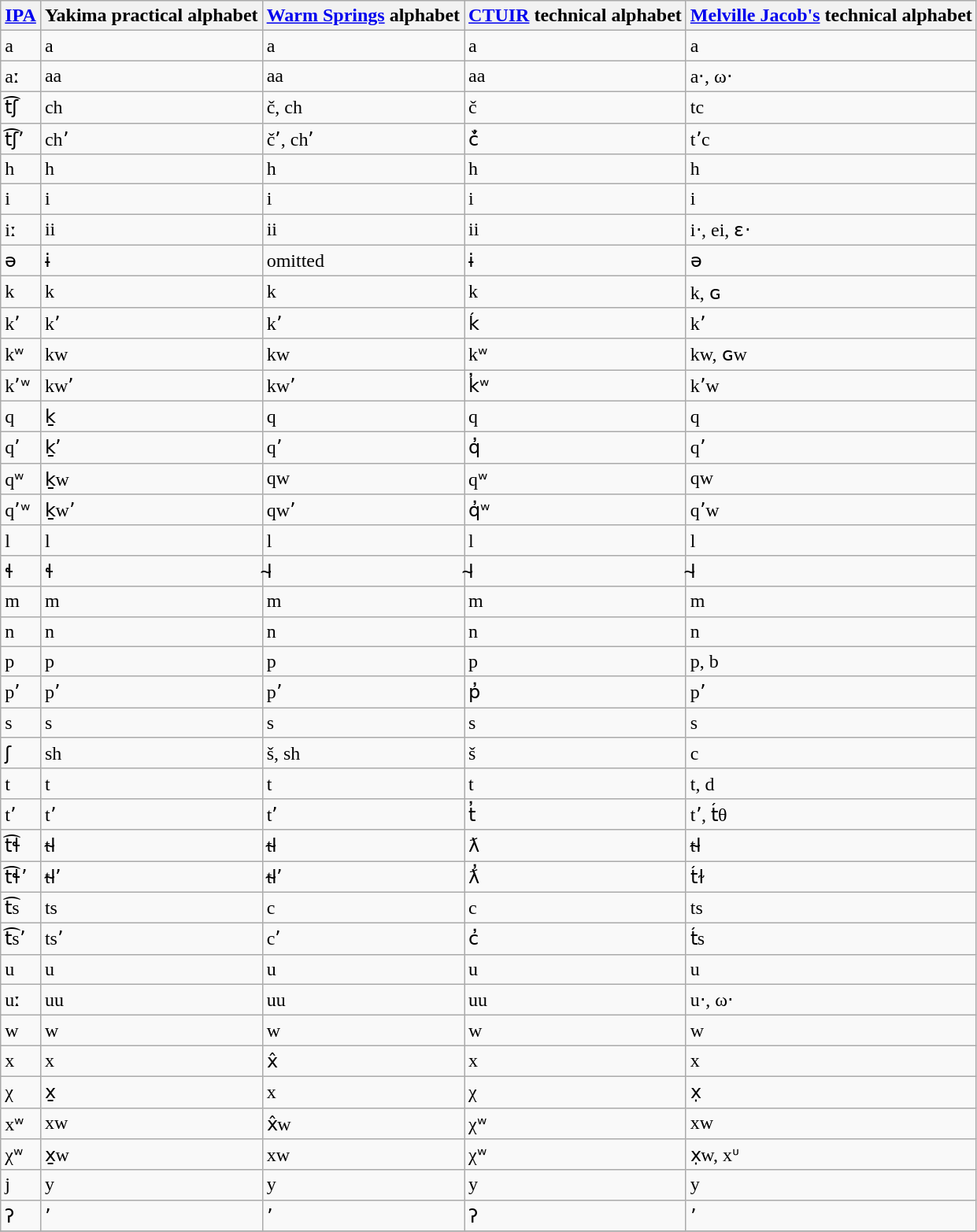<table class="wikitable">
<tr>
<th><a href='#'>IPA</a></th>
<th>Yakima practical alphabet</th>
<th><a href='#'>Warm Springs</a> alphabet</th>
<th><a href='#'>CTUIR</a> technical alphabet</th>
<th><a href='#'>Melville Jacob's</a> technical alphabet</th>
</tr>
<tr>
<td>a</td>
<td>a</td>
<td>a</td>
<td>a</td>
<td>a</td>
</tr>
<tr>
<td>aː</td>
<td>aa</td>
<td>aa</td>
<td>aa</td>
<td>a⋅, ω⋅</td>
</tr>
<tr>
<td>t͡ʃ</td>
<td>ch</td>
<td>č, ch</td>
<td>č</td>
<td>tc</td>
</tr>
<tr>
<td>t͡ʃʼ</td>
<td>chʼ</td>
<td>čʼ, chʼ</td>
<td>č̓</td>
<td>tʼc</td>
</tr>
<tr>
<td>h</td>
<td>h</td>
<td>h</td>
<td>h</td>
<td>h</td>
</tr>
<tr>
<td>i</td>
<td>i</td>
<td>i</td>
<td>i</td>
<td>i</td>
</tr>
<tr>
<td>iː</td>
<td>ii</td>
<td>ii</td>
<td>ii</td>
<td>i⋅, ei, ɛ⋅</td>
</tr>
<tr>
<td>ə</td>
<td>ɨ</td>
<td>omitted</td>
<td>ɨ</td>
<td>ə</td>
</tr>
<tr>
<td>k</td>
<td>k</td>
<td>k</td>
<td>k</td>
<td>k, ɢ</td>
</tr>
<tr>
<td>kʼ</td>
<td>kʼ</td>
<td>kʼ</td>
<td>ḱ</td>
<td>kʼ</td>
</tr>
<tr>
<td>kʷ</td>
<td>kw</td>
<td>kw</td>
<td>kʷ</td>
<td>kw, ɢw</td>
</tr>
<tr>
<td>kʼʷ</td>
<td>kwʼ</td>
<td>kwʼ</td>
<td>k̓ʷ</td>
<td>kʼw</td>
</tr>
<tr>
<td>q</td>
<td>ḵ</td>
<td>q</td>
<td>q</td>
<td>q</td>
</tr>
<tr>
<td>qʼ</td>
<td>ḵʼ</td>
<td>qʼ</td>
<td>q̓</td>
<td>qʼ</td>
</tr>
<tr>
<td>qʷ</td>
<td>ḵw</td>
<td>qw</td>
<td>qʷ</td>
<td>qw</td>
</tr>
<tr>
<td>qʼʷ</td>
<td>ḵwʼ</td>
<td>qwʼ</td>
<td>q̓ʷ</td>
<td>qʼw</td>
</tr>
<tr>
<td>l</td>
<td>l</td>
<td>l</td>
<td>l</td>
<td>l</td>
</tr>
<tr>
<td>ɬ</td>
<td>ɬ</td>
<td>l̴</td>
<td>l̴</td>
<td>l̴</td>
</tr>
<tr>
<td>m</td>
<td>m</td>
<td>m</td>
<td>m</td>
<td>m</td>
</tr>
<tr>
<td>n</td>
<td>n</td>
<td>n</td>
<td>n</td>
<td>n</td>
</tr>
<tr>
<td>p</td>
<td>p</td>
<td>p</td>
<td>p</td>
<td>p, b</td>
</tr>
<tr>
<td>pʼ</td>
<td>pʼ</td>
<td>pʼ</td>
<td>p̓</td>
<td>pʼ</td>
</tr>
<tr>
<td>s</td>
<td>s</td>
<td>s</td>
<td>s</td>
<td>s</td>
</tr>
<tr>
<td>ʃ</td>
<td>sh</td>
<td>š, sh</td>
<td>š</td>
<td>c</td>
</tr>
<tr>
<td>t</td>
<td>t</td>
<td>t</td>
<td>t</td>
<td>t, d</td>
</tr>
<tr>
<td>tʼ</td>
<td>tʼ</td>
<td>tʼ</td>
<td>t̓</td>
<td>tʼ, t́θ</td>
</tr>
<tr>
<td>t͡ɬ</td>
<td>tl̴</td>
<td>tl̴</td>
<td>ƛ</td>
<td>tl̴</td>
</tr>
<tr>
<td>t͡ɬʼ</td>
<td>tl̴ʼ</td>
<td>tl̴ʼ</td>
<td>ƛ̓</td>
<td>t́ɫ</td>
</tr>
<tr>
<td>t͡s</td>
<td>ts</td>
<td>c</td>
<td>c</td>
<td>ts</td>
</tr>
<tr>
<td>t͡sʼ</td>
<td>tsʼ</td>
<td>cʼ</td>
<td>c̓</td>
<td>t́s</td>
</tr>
<tr>
<td>u</td>
<td>u</td>
<td>u</td>
<td>u</td>
<td>u</td>
</tr>
<tr>
<td>uː</td>
<td>uu</td>
<td>uu</td>
<td>uu</td>
<td>u⋅, ω⋅</td>
</tr>
<tr>
<td>w</td>
<td>w</td>
<td>w</td>
<td>w</td>
<td>w</td>
</tr>
<tr>
<td>x</td>
<td>x</td>
<td>x̂</td>
<td>x</td>
<td>x</td>
</tr>
<tr>
<td>χ</td>
<td>x̱</td>
<td>x</td>
<td>χ</td>
<td>x̣</td>
</tr>
<tr>
<td>xʷ</td>
<td>xw</td>
<td>x̂w</td>
<td>χʷ</td>
<td>xw</td>
</tr>
<tr>
<td>χʷ</td>
<td>x̱w</td>
<td>xw</td>
<td>χʷ</td>
<td>x̣w, xᶸ</td>
</tr>
<tr>
<td>j</td>
<td>y</td>
<td>y</td>
<td>y</td>
<td>y</td>
</tr>
<tr>
<td>ʔ</td>
<td>ʼ</td>
<td>ʼ</td>
<td>ʔ</td>
<td>ʼ</td>
</tr>
<tr>
</tr>
</table>
